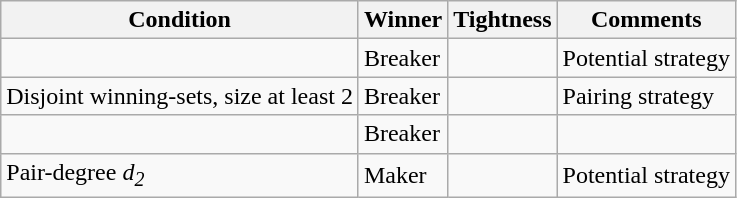<table class="wikitable">
<tr>
<th>Condition</th>
<th>Winner</th>
<th>Tightness</th>
<th>Comments</th>
</tr>
<tr>
<td></td>
<td>Breaker</td>
<td></td>
<td>Potential strategy</td>
</tr>
<tr>
<td>Disjoint winning-sets, size at least 2</td>
<td>Breaker</td>
<td></td>
<td>Pairing strategy</td>
</tr>
<tr>
<td></td>
<td>Breaker</td>
<td></td>
<td></td>
</tr>
<tr>
<td>Pair-degree <em>d<sub>2</sub></em></td>
<td>Maker</td>
<td></td>
<td>Potential strategy</td>
</tr>
</table>
